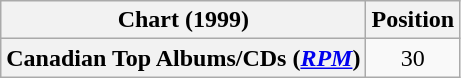<table class="wikitable plainrowheaders" style="text-align:center">
<tr>
<th scope="col">Chart (1999)</th>
<th scope="col">Position</th>
</tr>
<tr>
<th scope="row">Canadian Top Albums/CDs (<em><a href='#'>RPM</a></em>)</th>
<td>30</td>
</tr>
</table>
